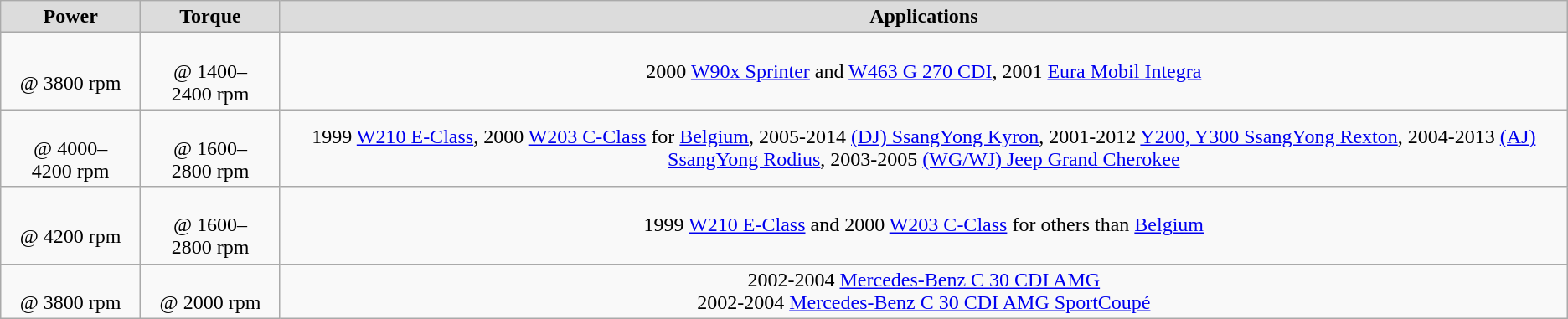<table class="wikitable" style="text-align:center">
<tr>
<th style="background:#DCDCDC" align="center" valign="middle">Power</th>
<th style="background:#DCDCDC" align="center" valign="middle">Torque</th>
<th style="background:#DCDCDC" align="center" valign="middle">Applications</th>
</tr>
<tr>
<td><br>@ 3800 rpm</td>
<td><br>@ 1400–2400 rpm</td>
<td>2000 <a href='#'>W90x Sprinter</a> and <a href='#'>W463 G 270 CDI</a>, 2001 <a href='#'>Eura Mobil Integra</a></td>
</tr>
<tr>
<td><br>@ 4000–4200 rpm</td>
<td><br>@ 1600–2800 rpm</td>
<td>1999 <a href='#'>W210 E-Class</a>, 2000 <a href='#'>W203 C-Class</a> for <a href='#'>Belgium</a>, 2005-2014 <a href='#'>(DJ) SsangYong Kyron</a>, 2001-2012 <a href='#'>Y200, Y300 SsangYong Rexton</a>, 2004-2013 <a href='#'>(AJ) SsangYong Rodius</a>, 2003-2005 <a href='#'>(WG/WJ) Jeep Grand Cherokee</a></td>
</tr>
<tr>
<td><br>@ 4200 rpm</td>
<td><br>@ 1600–2800 rpm</td>
<td>1999 <a href='#'>W210 E-Class</a> and 2000 <a href='#'>W203 C-Class</a> for others than <a href='#'>Belgium</a></td>
</tr>
<tr>
<td><br>@ 3800 rpm</td>
<td><br>@ 2000 rpm</td>
<td>2002-2004 <a href='#'>Mercedes-Benz C 30 CDI AMG</a><br>2002-2004 <a href='#'>Mercedes-Benz C 30 CDI AMG SportCoupé</a></td>
</tr>
</table>
